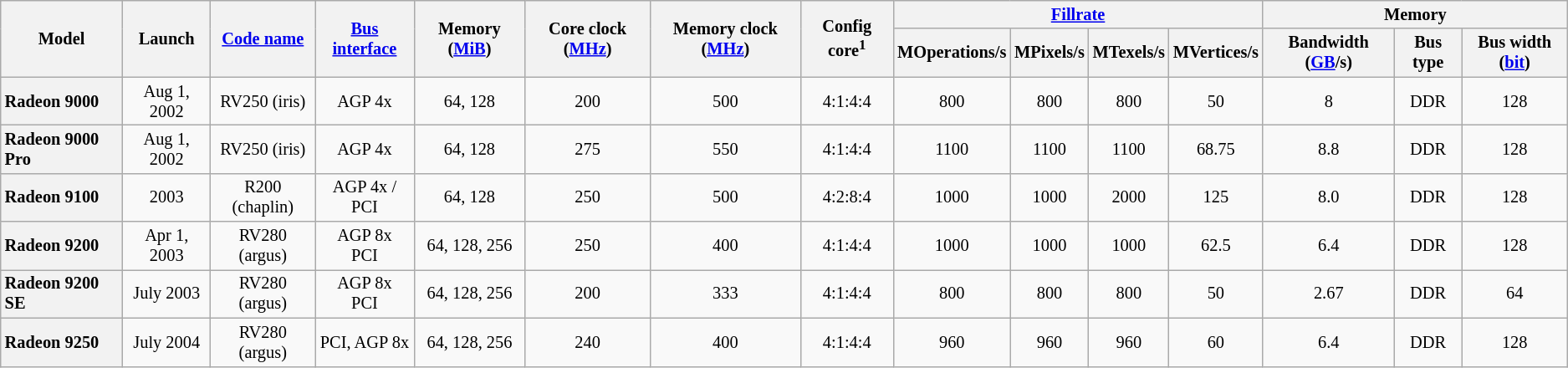<table class="wikitable" style="font-size: 85%; text-align: center">
<tr>
<th rowspan=2>Model</th>
<th rowspan=2>Launch</th>
<th rowspan=2><a href='#'>Code name</a></th>
<th rowspan=2><a href='#'>Bus</a> <a href='#'>interface</a></th>
<th rowspan=2>Memory (<a href='#'>MiB</a>)</th>
<th rowspan=2>Core clock (<a href='#'>MHz</a>)</th>
<th rowspan=2>Memory clock (<a href='#'>MHz</a>)</th>
<th rowspan=2>Config core<sup>1</sup></th>
<th colspan=4><a href='#'>Fillrate</a></th>
<th colspan=3>Memory</th>
</tr>
<tr>
<th>MOperations/s</th>
<th>MPixels/s</th>
<th>MTexels/s</th>
<th>MVertices/s</th>
<th>Bandwidth (<a href='#'>GB</a>/s)</th>
<th>Bus type</th>
<th>Bus width (<a href='#'>bit</a>)</th>
</tr>
<tr>
<th style="text-align:left">Radeon 9000</th>
<td>Aug 1, 2002</td>
<td>RV250 (iris)</td>
<td>AGP 4x</td>
<td>64, 128</td>
<td>200</td>
<td>500</td>
<td>4:1:4:4</td>
<td>800</td>
<td>800</td>
<td>800</td>
<td>50</td>
<td>8</td>
<td>DDR</td>
<td>128</td>
</tr>
<tr>
<th style="text-align:left">Radeon 9000 Pro</th>
<td>Aug 1, 2002</td>
<td>RV250 (iris)</td>
<td>AGP 4x</td>
<td>64, 128</td>
<td>275</td>
<td>550</td>
<td>4:1:4:4</td>
<td>1100</td>
<td>1100</td>
<td>1100</td>
<td>68.75</td>
<td>8.8</td>
<td>DDR</td>
<td>128</td>
</tr>
<tr>
<th style="text-align:left">Radeon 9100</th>
<td>2003</td>
<td>R200 (chaplin)</td>
<td>AGP 4x / PCI</td>
<td>64, 128</td>
<td>250</td>
<td>500</td>
<td>4:2:8:4</td>
<td>1000</td>
<td>1000</td>
<td>2000</td>
<td>125</td>
<td>8.0</td>
<td>DDR</td>
<td>128</td>
</tr>
<tr>
<th style="text-align:left">Radeon 9200</th>
<td>Apr 1, 2003</td>
<td>RV280 (argus)</td>
<td>AGP 8x<br>PCI</td>
<td>64, 128, 256</td>
<td>250</td>
<td>400</td>
<td>4:1:4:4</td>
<td>1000</td>
<td>1000</td>
<td>1000</td>
<td>62.5</td>
<td>6.4</td>
<td>DDR</td>
<td>128</td>
</tr>
<tr>
<th style="text-align:left">Radeon 9200 SE</th>
<td>July 2003</td>
<td>RV280 (argus)</td>
<td>AGP 8x<br>PCI</td>
<td>64, 128, 256</td>
<td>200</td>
<td>333</td>
<td>4:1:4:4</td>
<td>800</td>
<td>800</td>
<td>800</td>
<td>50</td>
<td>2.67</td>
<td>DDR</td>
<td>64</td>
</tr>
<tr>
<th style="text-align:left">Radeon 9250</th>
<td>July 2004</td>
<td>RV280 (argus)</td>
<td>PCI, AGP 8x</td>
<td>64, 128, 256</td>
<td>240</td>
<td>400</td>
<td>4:1:4:4</td>
<td>960</td>
<td>960</td>
<td>960</td>
<td>60</td>
<td>6.4</td>
<td>DDR</td>
<td>128</td>
</tr>
</table>
